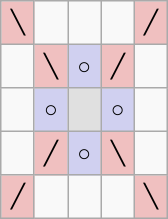<table class="wikitable" style="width:107px; font-size:95%;">
<tr style="text-align:center; height:29px;">
<td style="width:29px; background:#f0c0c0;">╲</td>
<td style="width:29px;"> </td>
<td style="width:29px;"> </td>
<td style="width:29px;"> </td>
<td style="width:29px; background:#f0c0c0;">╱</td>
</tr>
<tr style="text-align:center; height:29px;">
<td> </td>
<td style="background:#f0c0c0;">╲</td>
<td style="background:#d0d0f0;">○</td>
<td style="background:#f0c0c0;">╱</td>
<td> </td>
</tr>
<tr style="text-align:center; height:29px;">
<td> </td>
<td style="background:#d0d0f0;">○</td>
<td style="background:#e0e0e0; color:red;"></td>
<td style="background:#d0d0f0;">○</td>
<td> </td>
</tr>
<tr style="text-align:center; height:29px;">
<td> </td>
<td style="background:#f0c0c0;">╱</td>
<td style="background:#d0d0f0;">○</td>
<td style="background:#f0c0c0;">╲</td>
<td> </td>
</tr>
<tr style="text-align:center; height:29px;">
<td style="background:#f0c0c0;">╱</td>
<td> </td>
<td> </td>
<td> </td>
<td style="background:#f0c0c0;">╲</td>
</tr>
</table>
